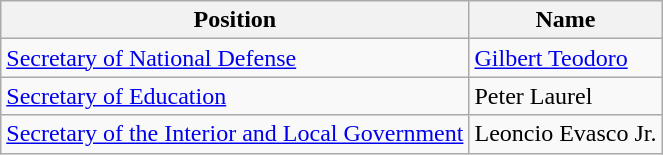<table class="wikitable">
<tr>
<th>Position</th>
<th>Name</th>
</tr>
<tr>
<td><a href='#'>Secretary of National Defense</a></td>
<td><a href='#'>Gilbert Teodoro</a></td>
</tr>
<tr>
<td><a href='#'>Secretary of Education</a></td>
<td>Peter Laurel</td>
</tr>
<tr>
<td><a href='#'>Secretary of the Interior and Local Government</a></td>
<td>Leoncio Evasco Jr.</td>
</tr>
</table>
